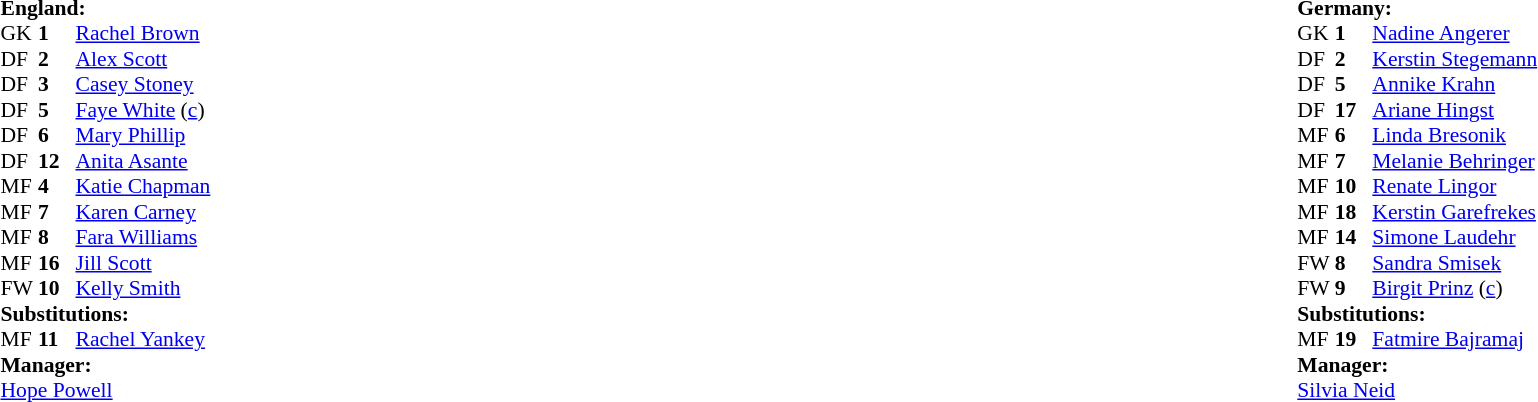<table width="100%">
<tr>
<td valign="top" width="50%"><br><table style="font-size: 90%" cellspacing="0" cellpadding="0">
<tr>
<td colspan=4><br><strong>England:</strong></td>
</tr>
<tr>
<th width="25"></th>
<th width="25"></th>
</tr>
<tr>
<td>GK</td>
<td><strong>1</strong></td>
<td><a href='#'>Rachel Brown</a></td>
</tr>
<tr>
<td>DF</td>
<td><strong>2</strong></td>
<td><a href='#'>Alex Scott</a></td>
</tr>
<tr>
<td>DF</td>
<td><strong>3</strong></td>
<td><a href='#'>Casey Stoney</a></td>
</tr>
<tr>
<td>DF</td>
<td><strong>5</strong></td>
<td><a href='#'>Faye White</a> (<a href='#'>c</a>)</td>
</tr>
<tr>
<td>DF</td>
<td><strong>6</strong></td>
<td><a href='#'>Mary Phillip</a></td>
</tr>
<tr>
<td>DF</td>
<td><strong>12</strong></td>
<td><a href='#'>Anita Asante</a></td>
</tr>
<tr>
<td>MF</td>
<td><strong>4</strong></td>
<td><a href='#'>Katie Chapman</a></td>
<td></td>
</tr>
<tr>
<td>MF</td>
<td><strong>7</strong></td>
<td><a href='#'>Karen Carney</a></td>
<td></td>
<td></td>
</tr>
<tr>
<td>MF</td>
<td><strong>8</strong></td>
<td><a href='#'>Fara Williams</a></td>
<td></td>
</tr>
<tr>
<td>MF</td>
<td><strong>16</strong></td>
<td><a href='#'>Jill Scott</a></td>
</tr>
<tr>
<td>FW</td>
<td><strong>10</strong></td>
<td><a href='#'>Kelly Smith</a></td>
</tr>
<tr>
<td colspan=3><strong>Substitutions:</strong></td>
</tr>
<tr>
<td>MF</td>
<td><strong>11</strong></td>
<td><a href='#'>Rachel Yankey</a></td>
<td></td>
<td></td>
</tr>
<tr>
<td colspan=3><strong>Manager:</strong></td>
</tr>
<tr>
<td colspan=3> <a href='#'>Hope Powell</a></td>
</tr>
</table>
</td>
<td valign="top" width="50%"><br><table style="font-size: 90%" cellspacing="0" cellpadding="0" align="center">
<tr>
<td colspan=4><br><strong>Germany:</strong></td>
</tr>
<tr>
<th width=25></th>
<th width=25></th>
</tr>
<tr>
<td>GK</td>
<td><strong>1</strong></td>
<td><a href='#'>Nadine Angerer</a></td>
</tr>
<tr>
<td>DF</td>
<td><strong>2</strong></td>
<td><a href='#'>Kerstin Stegemann</a></td>
</tr>
<tr>
<td>DF</td>
<td><strong>5</strong></td>
<td><a href='#'>Annike Krahn</a></td>
<td></td>
</tr>
<tr>
<td>DF</td>
<td><strong>17</strong></td>
<td><a href='#'>Ariane Hingst</a></td>
</tr>
<tr>
<td>MF</td>
<td><strong>6</strong></td>
<td><a href='#'>Linda Bresonik</a></td>
</tr>
<tr>
<td>MF</td>
<td><strong>7</strong></td>
<td><a href='#'>Melanie Behringer</a></td>
<td></td>
<td></td>
</tr>
<tr>
<td>MF</td>
<td><strong>10</strong></td>
<td><a href='#'>Renate Lingor</a></td>
</tr>
<tr>
<td>MF</td>
<td><strong>18</strong></td>
<td><a href='#'>Kerstin Garefrekes</a></td>
</tr>
<tr>
<td>MF</td>
<td><strong>14</strong></td>
<td><a href='#'>Simone Laudehr</a></td>
<td></td>
</tr>
<tr>
<td>FW</td>
<td><strong>8</strong></td>
<td><a href='#'>Sandra Smisek</a></td>
</tr>
<tr>
<td>FW</td>
<td><strong>9</strong></td>
<td><a href='#'>Birgit Prinz</a> (<a href='#'>c</a>)</td>
</tr>
<tr>
<td colspan=3><strong>Substitutions:</strong></td>
</tr>
<tr>
<td>MF</td>
<td><strong>19</strong></td>
<td><a href='#'>Fatmire Bajramaj</a></td>
<td></td>
<td></td>
</tr>
<tr>
<td colspan=3><strong>Manager:</strong></td>
</tr>
<tr>
<td colspan=3> <a href='#'>Silvia Neid</a></td>
</tr>
</table>
</td>
</tr>
</table>
